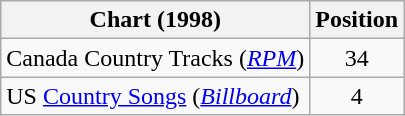<table class="wikitable sortable">
<tr>
<th scope="col">Chart (1998)</th>
<th scope="col">Position</th>
</tr>
<tr>
<td>Canada Country Tracks (<em><a href='#'>RPM</a></em>)</td>
<td align="center">34</td>
</tr>
<tr>
<td>US <a href='#'>Country Songs</a> (<em><a href='#'>Billboard</a></em>)</td>
<td align="center">4</td>
</tr>
</table>
